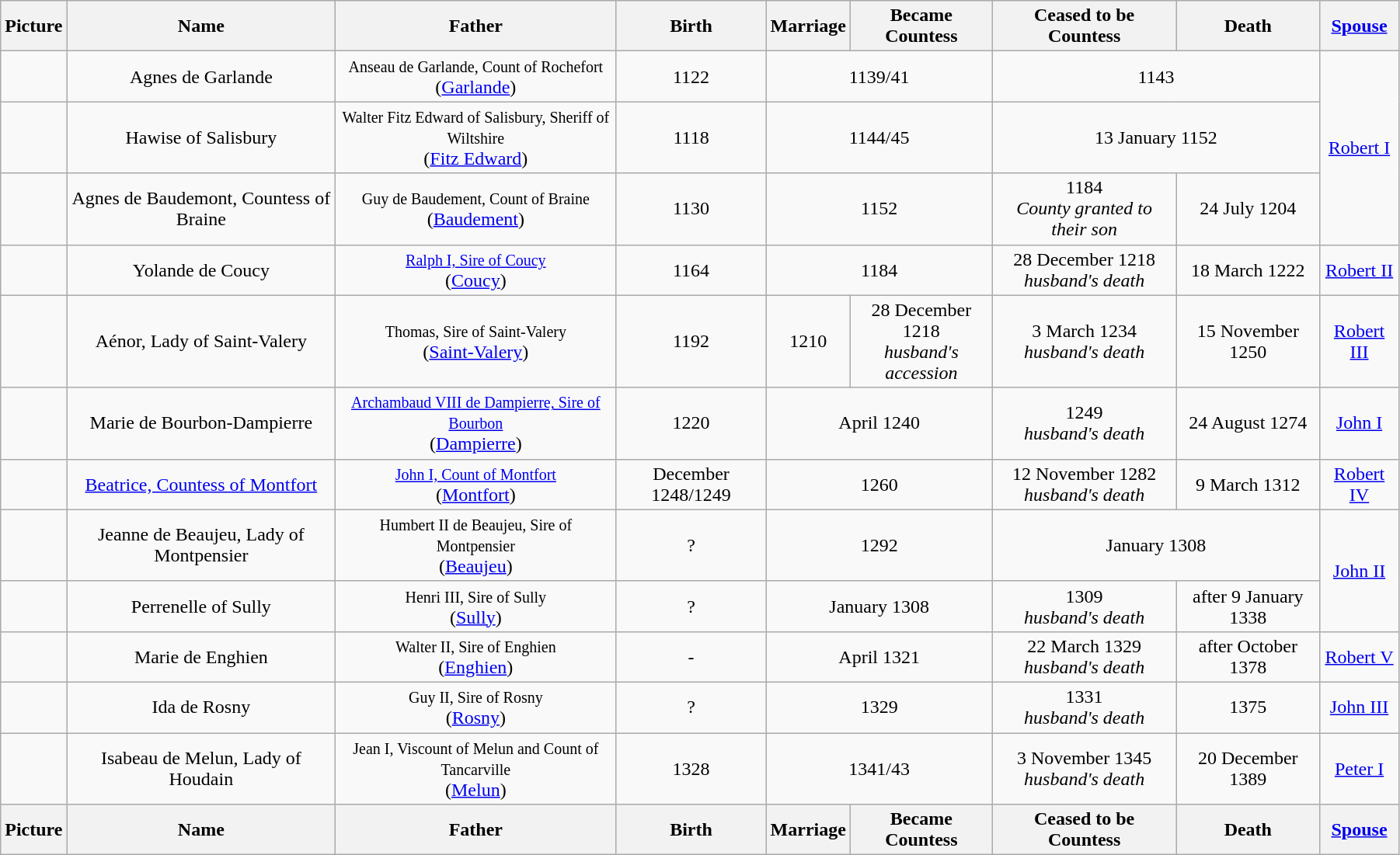<table style="width:95%;" class="wikitable">
<tr>
<th>Picture</th>
<th>Name</th>
<th>Father</th>
<th>Birth</th>
<th>Marriage</th>
<th>Became Countess</th>
<th>Ceased to be Countess</th>
<th>Death</th>
<th><a href='#'>Spouse</a></th>
</tr>
<tr>
<td style="text-align:center;"></td>
<td style="text-align:center;">Agnes de Garlande</td>
<td style="text-align:center;"><small>Anseau de Garlande, Count of Rochefort</small><br> (<a href='#'>Garlande</a>)</td>
<td style="text-align:center;">1122</td>
<td style="text-align:center;" colspan="2">1139/41</td>
<td style="text-align:center;" colspan="2">1143</td>
<td style="text-align:center;" rowspan="3"><a href='#'>Robert I</a></td>
</tr>
<tr style="text-align:center;">
<td style="text-align:center;"></td>
<td>Hawise of Salisbury</td>
<td><small>Walter Fitz Edward of Salisbury, Sheriff of Wiltshire</small><br> (<a href='#'>Fitz Edward</a>)</td>
<td>1118</td>
<td colspan="2">1144/45</td>
<td colspan="2">13 January 1152</td>
</tr>
<tr>
<td style="text-align:center;"></td>
<td style="text-align:center;">Agnes de Baudemont, Countess of Braine</td>
<td style="text-align:center;"><small>Guy de Baudement, Count of Braine</small><br> (<a href='#'>Baudement</a>)</td>
<td style="text-align:center;">1130</td>
<td style="text-align:center;" colspan="2">1152</td>
<td style="text-align:center;">1184<br><em>County granted to their son</em></td>
<td style="text-align:center;">24 July 1204</td>
</tr>
<tr>
<td style="text-align:center;"></td>
<td style="text-align:center;">Yolande de Coucy<br></td>
<td style="text-align:center;"><small><a href='#'>Ralph I, Sire of Coucy</a></small><br> (<a href='#'>Coucy</a>)</td>
<td style="text-align:center;">1164</td>
<td style="text-align:center;" colspan="2">1184</td>
<td style="text-align:center;">28 December 1218<br><em>husband's death</em></td>
<td style="text-align:center;">18 March 1222</td>
<td style="text-align:center;"><a href='#'>Robert II</a></td>
</tr>
<tr>
<td style="text-align:center;"></td>
<td style="text-align:center;">Aénor, Lady of Saint-Valery<br></td>
<td style="text-align:center;"><small>Thomas, Sire of Saint-Valery</small><br> (<a href='#'>Saint-Valery</a>)</td>
<td style="text-align:center;">1192</td>
<td style="text-align:center;">1210</td>
<td style="text-align:center;">28 December 1218<br><em>husband's accession</em></td>
<td style="text-align:center;">3 March 1234<br><em>husband's death</em></td>
<td style="text-align:center;">15 November 1250</td>
<td style="text-align:center;"><a href='#'>Robert III</a></td>
</tr>
<tr>
<td style="text-align:center;"></td>
<td style="text-align:center;">Marie de Bourbon-Dampierre<br></td>
<td style="text-align:center;"><small><a href='#'>Archambaud VIII de Dampierre, Sire of Bourbon</a></small><br> (<a href='#'>Dampierre</a>)</td>
<td style="text-align:center;">1220</td>
<td style="text-align:center;" colspan="2">April 1240</td>
<td style="text-align:center;">1249<br><em>husband's death</em></td>
<td style="text-align:center;">24 August 1274</td>
<td style="text-align:center;"><a href='#'>John I</a></td>
</tr>
<tr>
<td style="text-align:center;"></td>
<td style="text-align:center;"><a href='#'>Beatrice, Countess of Montfort</a><br></td>
<td style="text-align:center;"><small><a href='#'>John I, Count of Montfort</a></small><br> (<a href='#'>Montfort</a>)</td>
<td style="text-align:center;">December 1248/1249</td>
<td style="text-align:center;" colspan="2">1260</td>
<td style="text-align:center;">12 November 1282<br><em>husband's death</em></td>
<td style="text-align:center;">9 March 1312</td>
<td style="text-align:center;"><a href='#'>Robert IV</a></td>
</tr>
<tr>
<td style="text-align:center;"></td>
<td style="text-align:center;">Jeanne de Beaujeu, Lady of Montpensier<br></td>
<td style="text-align:center;"><small>Humbert II de Beaujeu, Sire of Montpensier</small><br>(<a href='#'>Beaujeu</a>)</td>
<td style="text-align:center;">?</td>
<td style="text-align:center;" colspan="2">1292</td>
<td style="text-align:center;" colspan="2">January 1308</td>
<td style="text-align:center;" rowspan="2"><a href='#'>John II</a></td>
</tr>
<tr>
<td style="text-align:center;"></td>
<td style="text-align:center;">Perrenelle of Sully<br></td>
<td style="text-align:center;"><small>Henri III, Sire of Sully</small><br> (<a href='#'>Sully</a>)</td>
<td style="text-align:center;">?</td>
<td style="text-align:center;" colspan="2">January 1308</td>
<td style="text-align:center;">1309<br><em>husband's death</em></td>
<td style="text-align:center;">after 9 January 1338</td>
</tr>
<tr>
<td style="text-align:center;"></td>
<td style="text-align:center;">Marie de Enghien<br></td>
<td style="text-align:center;"><small>Walter II, Sire of Enghien</small><br> (<a href='#'>Enghien</a>)</td>
<td style="text-align:center;">-</td>
<td style="text-align:center;" colspan="2">April 1321</td>
<td style="text-align:center;">22 March 1329<br><em>husband's death</em></td>
<td style="text-align:center;">after October 1378</td>
<td style="text-align:center;"><a href='#'>Robert V</a></td>
</tr>
<tr>
<td style="text-align:center;"></td>
<td style="text-align:center;">Ida de Rosny<br></td>
<td style="text-align:center;"><small>Guy II, Sire of Rosny</small><br> (<a href='#'>Rosny</a>)</td>
<td style="text-align:center;">?</td>
<td style="text-align:center;" colspan="2">1329</td>
<td style="text-align:center;">1331<br><em>husband's death</em></td>
<td style="text-align:center;">1375</td>
<td style="text-align:center;"><a href='#'>John III</a></td>
</tr>
<tr>
<td style="text-align:center;"></td>
<td style="text-align:center;">Isabeau de Melun, Lady of Houdain<br></td>
<td style="text-align:center;"><small>Jean I, Viscount of Melun and Count of Tancarville </small><br> (<a href='#'>Melun</a>)</td>
<td style="text-align:center;">1328</td>
<td style="text-align:center;" colspan="2">1341/43</td>
<td style="text-align:center;">3 November 1345<br><em>husband's death</em></td>
<td style="text-align:center;">20 December 1389</td>
<td style="text-align:center;"><a href='#'>Peter I</a></td>
</tr>
<tr>
<th>Picture</th>
<th>Name</th>
<th>Father</th>
<th>Birth</th>
<th>Marriage</th>
<th>Became Countess</th>
<th>Ceased to be Countess</th>
<th>Death</th>
<th><a href='#'>Spouse</a></th>
</tr>
</table>
